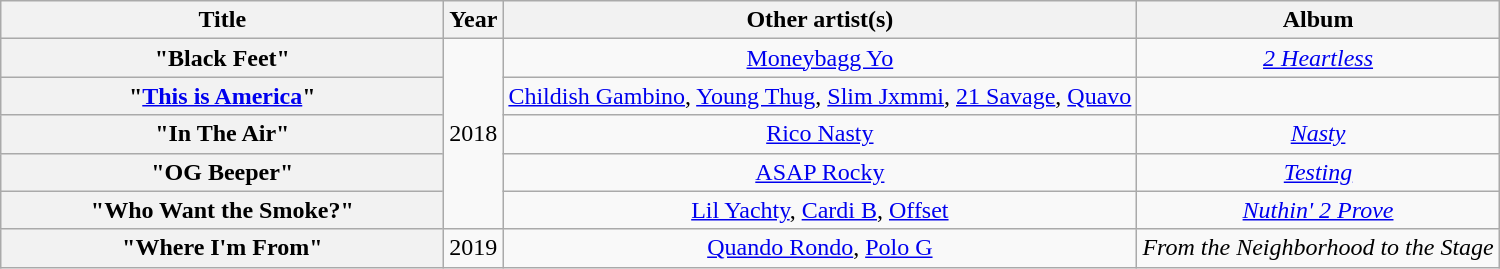<table class="wikitable plainrowheaders" style="text-align:center;">
<tr>
<th scope="col" style="width:18em;">Title</th>
<th scope="col">Year</th>
<th scope="col">Other artist(s)</th>
<th scope="col">Album</th>
</tr>
<tr>
<th scope="row">"Black Feet"</th>
<td rowspan="5">2018</td>
<td><a href='#'>Moneybagg Yo</a></td>
<td><em><a href='#'>2 Heartless</a></em></td>
</tr>
<tr>
<th scope="row">"<a href='#'>This is America</a>"</th>
<td><a href='#'>Childish Gambino</a>, <a href='#'>Young Thug</a>, <a href='#'>Slim Jxmmi</a>, <a href='#'>21 Savage</a>, <a href='#'>Quavo</a></td>
<td></td>
</tr>
<tr>
<th scope="row">"In The Air"</th>
<td><a href='#'>Rico Nasty</a></td>
<td><em><a href='#'>Nasty</a></em></td>
</tr>
<tr>
<th scope="row">"OG Beeper"</th>
<td><a href='#'>ASAP Rocky</a></td>
<td><em><a href='#'>Testing</a></em></td>
</tr>
<tr>
<th scope="row">"Who Want the Smoke?"</th>
<td><a href='#'>Lil Yachty</a>, <a href='#'>Cardi B</a>, <a href='#'>Offset</a></td>
<td><em><a href='#'>Nuthin' 2 Prove</a></em></td>
</tr>
<tr>
<th scope="row">"Where I'm From"</th>
<td>2019</td>
<td><a href='#'>Quando Rondo</a>, <a href='#'>Polo G</a></td>
<td><em>From the Neighborhood to the Stage</em></td>
</tr>
</table>
